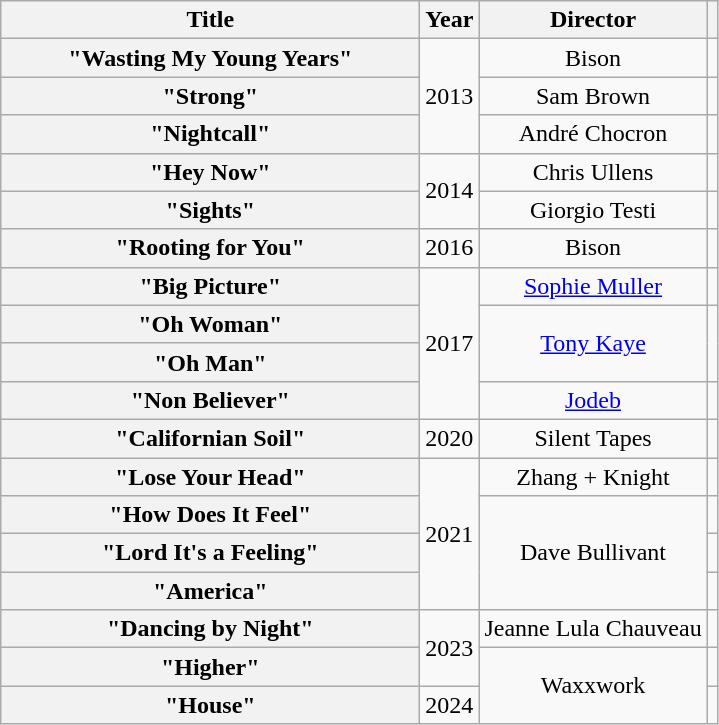<table class="wikitable plainrowheaders" style="text-align:center;">
<tr>
<th scope="col" style="width:17em;">Title</th>
<th scope="col" style="width:1em;">Year</th>
<th scope="col">Director</th>
<th scope="col"></th>
</tr>
<tr>
<th scope="row">"Wasting My Young Years"</th>
<td rowspan="3">2013</td>
<td>Bison</td>
<td></td>
</tr>
<tr>
<th scope="row">"Strong"</th>
<td>Sam Brown</td>
<td></td>
</tr>
<tr>
<th scope="row">"Nightcall"</th>
<td>André Chocron</td>
<td></td>
</tr>
<tr>
<th scope="row">"Hey Now"</th>
<td rowspan="2">2014</td>
<td>Chris Ullens</td>
<td></td>
</tr>
<tr>
<th scope="row">"Sights"</th>
<td>Giorgio Testi</td>
<td></td>
</tr>
<tr>
<th scope="row">"Rooting for You"</th>
<td>2016</td>
<td>Bison</td>
<td></td>
</tr>
<tr>
<th scope="row">"Big Picture"</th>
<td rowspan="4">2017</td>
<td><a href='#'>Sophie Muller</a></td>
<td></td>
</tr>
<tr>
<th scope="row">"Oh Woman"</th>
<td rowspan="2"><a href='#'>Tony Kaye</a></td>
<td rowspan="2"></td>
</tr>
<tr>
<th scope="row">"Oh Man"</th>
</tr>
<tr>
<th scope="row">"Non Believer"</th>
<td><a href='#'>Jodeb</a></td>
<td></td>
</tr>
<tr>
<th scope="row">"Californian Soil"</th>
<td>2020</td>
<td>Silent Tapes</td>
<td></td>
</tr>
<tr>
<th scope="row">"Lose Your Head"</th>
<td rowspan="4">2021</td>
<td>Zhang + Knight</td>
<td></td>
</tr>
<tr>
<th scope="row">"How Does It Feel"</th>
<td rowspan="3">Dave Bullivant</td>
<td></td>
</tr>
<tr>
<th scope="row">"Lord It's a Feeling"</th>
<td></td>
</tr>
<tr>
<th scope="row">"America"</th>
<td></td>
</tr>
<tr>
<th scope="row">"Dancing by Night"<br></th>
<td rowspan="2">2023</td>
<td>Jeanne Lula Chauveau</td>
<td></td>
</tr>
<tr>
<th scope="row">"Higher"<br></th>
<td rowspan="2">Waxxwork</td>
<td></td>
</tr>
<tr>
<th scope="row">"House"<br></th>
<td>2024</td>
<td></td>
</tr>
</table>
